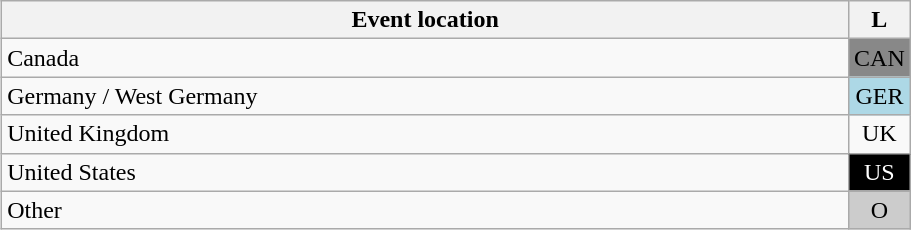<table class="wikitable" style="float: right;width:48%;text-align:center">
<tr>
<th>Event location</th>
<th style="width:2em">L</th>
</tr>
<tr>
<td align="left">Canada</td>
<td style="background:#888">CAN</td>
</tr>
<tr>
<td align="left">Germany / West Germany</td>
<td style="background:lightblue">GER</td>
</tr>
<tr>
<td align="left">United Kingdom</td>
<td>UK</td>
</tr>
<tr>
<td align="left">United States</td>
<td style="background:black; color:white">US</td>
</tr>
<tr>
<td align="left">Other</td>
<td style="background:#ccc">O</td>
</tr>
</table>
